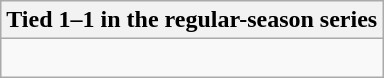<table class="wikitable collapsible collapsed">
<tr>
<th>Tied 1–1 in the regular-season series</th>
</tr>
<tr>
<td><br>
</td>
</tr>
</table>
